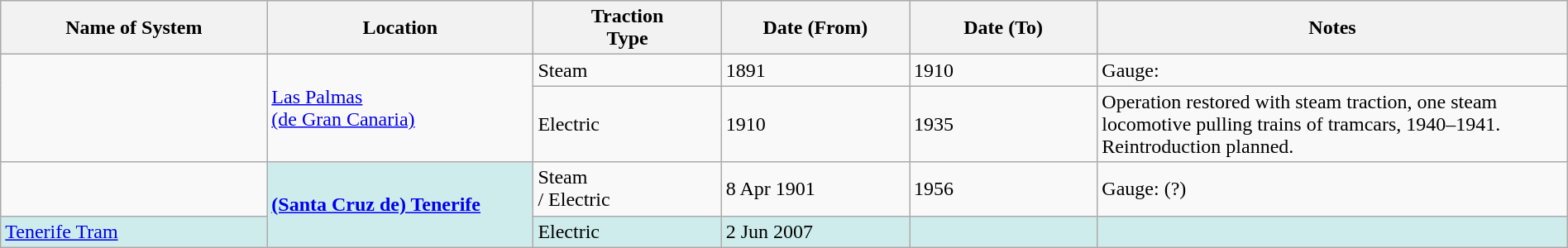<table class="wikitable" style="width:100%;">
<tr>
<th style="width:17%;">Name of System</th>
<th style="width:17%;">Location</th>
<th style="width:12%;">Traction<br>Type</th>
<th style="width:12%;">Date (From)</th>
<th style="width:12%;">Date (To)</th>
<th style="width:30%;">Notes</th>
</tr>
<tr>
<td rowspan="2"> </td>
<td rowspan="2"><a href='#'>Las Palmas<br>(de Gran Canaria)</a></td>
<td>Steam</td>
<td>1891</td>
<td>1910</td>
<td>Gauge: </td>
</tr>
<tr>
<td>Electric</td>
<td>1910</td>
<td>1935</td>
<td>Operation restored with steam traction, one steam locomotive pulling trains of tramcars, 1940–1941.<br>Reintroduction planned.</td>
</tr>
<tr>
<td> </td>
<td style="background:#CFECEC" rowspan="2"><strong><a href='#'>(Santa Cruz de) Tenerife</a></strong></td>
<td>Steam <br>/ Electric</td>
<td>8 Apr 1901</td>
<td>1956</td>
<td>Gauge: (?)</td>
</tr>
<tr style="background:#CFECEC">
<td><a href='#'>Tenerife Tram</a></td>
<td>Electric</td>
<td>2 Jun 2007</td>
<td> </td>
<td> </td>
</tr>
</table>
